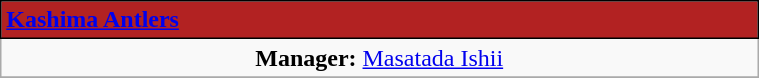<table class="wikitable" style="width:40%; text-align:center">
<tr>
<th colspan="7" style="text-align:left; background:firebrick; color:#fff; border:1px solid black"> <a href='#'><span>Kashima Antlers</span></a></th>
</tr>
<tr>
<td><strong>Manager:</strong>  <a href='#'>Masatada Ishii</a></td>
</tr>
<tr>
</tr>
</table>
